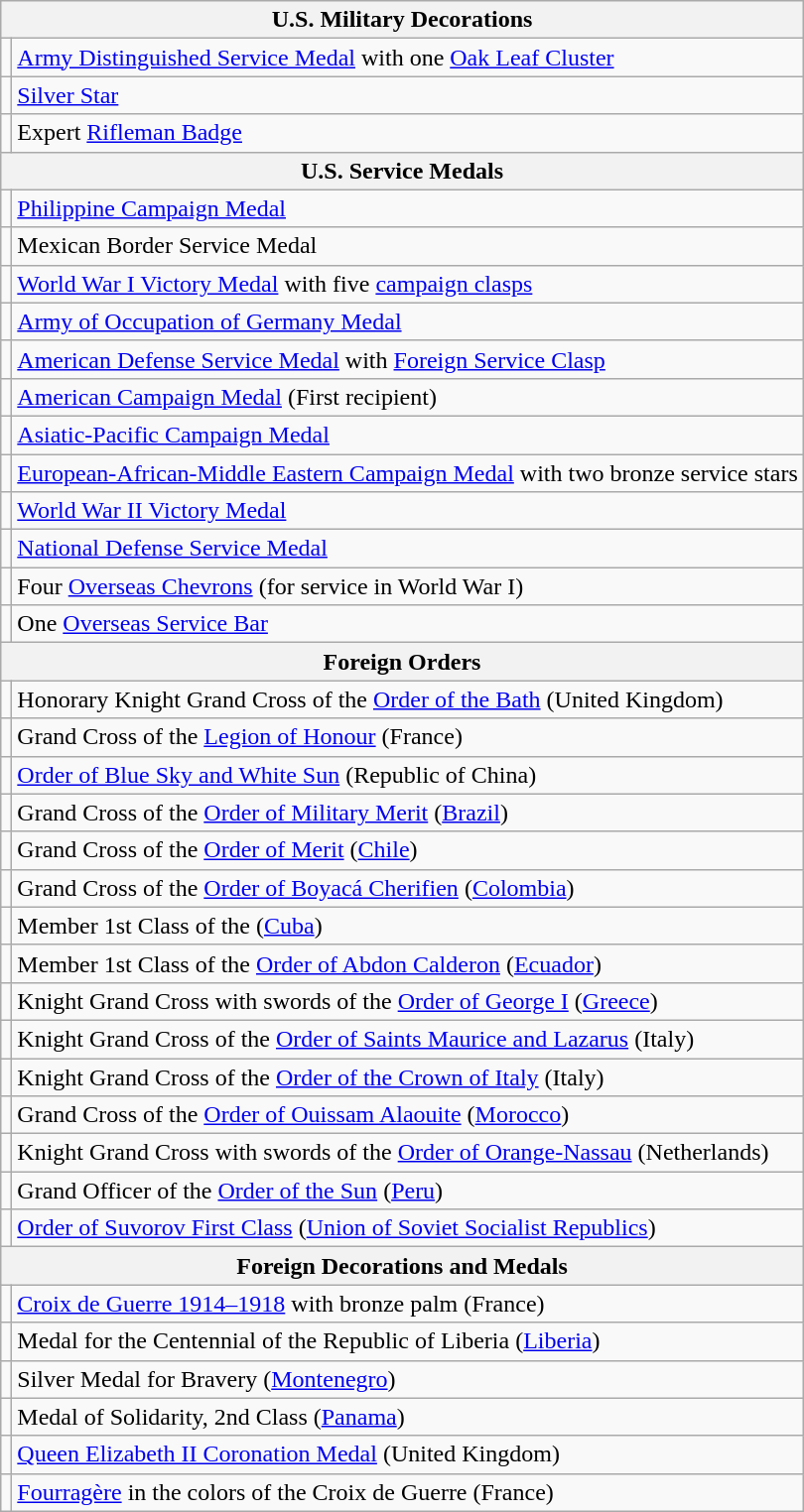<table class="wikitable">
<tr>
<th colspan="2">U.S. Military Decorations</th>
</tr>
<tr>
<td></td>
<td><a href='#'>Army Distinguished Service Medal</a> with one <a href='#'>Oak Leaf Cluster</a></td>
</tr>
<tr>
<td></td>
<td><a href='#'>Silver Star</a></td>
</tr>
<tr>
<td></td>
<td>Expert <a href='#'>Rifleman Badge</a></td>
</tr>
<tr>
<th colspan="2">U.S. Service Medals</th>
</tr>
<tr>
<td></td>
<td><a href='#'>Philippine Campaign Medal</a></td>
</tr>
<tr>
<td></td>
<td>Mexican Border Service Medal</td>
</tr>
<tr>
<td></td>
<td><a href='#'>World War I Victory Medal</a> with five <a href='#'>campaign clasps</a></td>
</tr>
<tr>
<td></td>
<td><a href='#'>Army of Occupation of Germany Medal</a></td>
</tr>
<tr>
<td></td>
<td><a href='#'>American Defense Service Medal</a> with <a href='#'>Foreign Service Clasp</a></td>
</tr>
<tr>
<td></td>
<td><a href='#'>American Campaign Medal</a> (First recipient)</td>
</tr>
<tr>
<td></td>
<td><a href='#'>Asiatic-Pacific Campaign Medal</a></td>
</tr>
<tr>
<td></td>
<td><a href='#'>European-African-Middle Eastern Campaign Medal</a> with two bronze service stars</td>
</tr>
<tr>
<td></td>
<td><a href='#'>World War II Victory Medal</a></td>
</tr>
<tr>
<td></td>
<td><a href='#'>National Defense Service Medal</a></td>
</tr>
<tr>
<td></td>
<td>Four <a href='#'>Overseas Chevrons</a> (for service in World War I)</td>
</tr>
<tr>
<td></td>
<td>One <a href='#'>Overseas Service Bar</a></td>
</tr>
<tr>
<th colspan="2">Foreign Orders</th>
</tr>
<tr>
<td></td>
<td>Honorary Knight Grand Cross of the <a href='#'>Order of the Bath</a> (United Kingdom)</td>
</tr>
<tr>
<td></td>
<td>Grand Cross of the <a href='#'>Legion of Honour</a> (France)</td>
</tr>
<tr>
<td></td>
<td><a href='#'>Order of Blue Sky and White Sun</a> (Republic of China)</td>
</tr>
<tr>
<td></td>
<td>Grand Cross of the <a href='#'>Order of Military Merit</a> (<a href='#'>Brazil</a>)</td>
</tr>
<tr>
<td></td>
<td>Grand Cross of the <a href='#'>Order of Merit</a> (<a href='#'>Chile</a>)</td>
</tr>
<tr>
<td></td>
<td>Grand Cross of the <a href='#'>Order of Boyacá Cherifien</a> (<a href='#'>Colombia</a>)</td>
</tr>
<tr>
<td></td>
<td>Member 1st Class of the  (<a href='#'>Cuba</a>)</td>
</tr>
<tr>
<td></td>
<td>Member 1st Class of the <a href='#'>Order of Abdon Calderon</a> (<a href='#'>Ecuador</a>)</td>
</tr>
<tr>
<td></td>
<td>Knight Grand Cross with swords of the <a href='#'>Order of George I</a> (<a href='#'>Greece</a>)</td>
</tr>
<tr>
<td></td>
<td>Knight Grand Cross of the <a href='#'>Order of Saints Maurice and Lazarus</a> (Italy)</td>
</tr>
<tr>
<td></td>
<td>Knight Grand Cross of the <a href='#'>Order of the Crown of Italy</a> (Italy)</td>
</tr>
<tr>
<td></td>
<td>Grand Cross of the <a href='#'>Order of Ouissam Alaouite</a> (<a href='#'>Morocco</a>)</td>
</tr>
<tr>
<td></td>
<td>Knight Grand Cross with swords of the <a href='#'>Order of Orange-Nassau</a> (Netherlands)</td>
</tr>
<tr>
<td></td>
<td>Grand Officer of the <a href='#'>Order of the Sun</a> (<a href='#'>Peru</a>)</td>
</tr>
<tr>
<td></td>
<td><a href='#'>Order of Suvorov First Class</a> (<a href='#'>Union of Soviet Socialist Republics</a>)</td>
</tr>
<tr>
<th colspan="2">Foreign Decorations and Medals</th>
</tr>
<tr>
<td></td>
<td><a href='#'>Croix de Guerre 1914–1918</a> with bronze palm (France)</td>
</tr>
<tr>
<td></td>
<td>Medal for the Centennial of the Republic of Liberia (<a href='#'>Liberia</a>)</td>
</tr>
<tr>
<td></td>
<td>Silver Medal for Bravery (<a href='#'>Montenegro</a>)</td>
</tr>
<tr>
<td></td>
<td>Medal of Solidarity, 2nd Class (<a href='#'>Panama</a>)</td>
</tr>
<tr>
<td></td>
<td><a href='#'>Queen Elizabeth II Coronation Medal</a> (United Kingdom)</td>
</tr>
<tr>
<td></td>
<td><a href='#'>Fourragère</a> in the colors of the Croix de Guerre (France)</td>
</tr>
</table>
